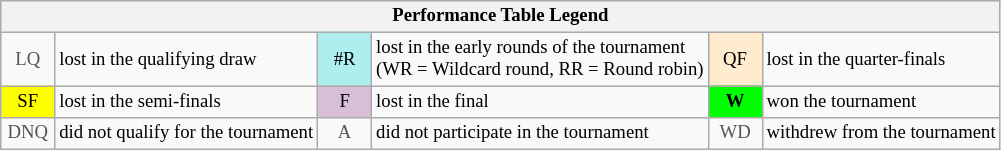<table class="wikitable" style="font-size:78%;">
<tr bgcolor="#efefef">
<th colspan="6">Performance Table Legend</th>
</tr>
<tr>
<td align="center" style="color:#555555;" width="30">LQ</td>
<td>lost in the qualifying draw</td>
<td align="center" style="background:#afeeee;">#R</td>
<td>lost in the early rounds of the tournament<br>(WR = Wildcard round, RR = Round robin)</td>
<td align="center" style="background:#ffebcd;">QF</td>
<td>lost in the quarter-finals</td>
</tr>
<tr>
<td align="center" style="background:yellow;">SF</td>
<td>lost in the semi-finals</td>
<td align="center" style="background:#D8BFD8;">F</td>
<td>lost in the final</td>
<td align="center" style="background:#00ff00;"><strong>W</strong></td>
<td>won the tournament</td>
</tr>
<tr>
<td align="center" style="color:#555555;" width="30">DNQ</td>
<td>did not qualify for the tournament</td>
<td align="center" style="color:#555555;" width="30">A</td>
<td>did not participate in the tournament</td>
<td align="center" style="color:#555555;" width="30">WD</td>
<td>withdrew from the tournament</td>
</tr>
</table>
